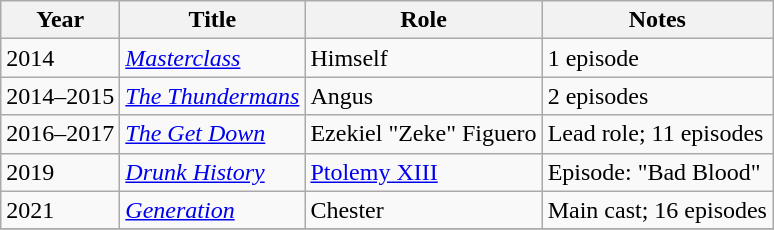<table class="wikitable sortable">
<tr>
<th>Year</th>
<th>Title</th>
<th>Role</th>
<th>Notes</th>
</tr>
<tr>
<td>2014</td>
<td><em><a href='#'>Masterclass</a></em></td>
<td>Himself</td>
<td>1 episode</td>
</tr>
<tr>
<td>2014–2015</td>
<td><em><a href='#'>The Thundermans</a></em></td>
<td>Angus</td>
<td>2 episodes</td>
</tr>
<tr>
<td>2016–2017</td>
<td><em><a href='#'>The Get Down</a></em></td>
<td>Ezekiel "Zeke" Figuero</td>
<td>Lead role; 11 episodes</td>
</tr>
<tr>
<td>2019</td>
<td><em><a href='#'>Drunk History</a></em></td>
<td><a href='#'>Ptolemy XIII</a></td>
<td>Episode: "Bad Blood"</td>
</tr>
<tr>
<td>2021</td>
<td><em><a href='#'>Generation</a></em></td>
<td>Chester</td>
<td>Main cast; 16 episodes</td>
</tr>
<tr>
</tr>
</table>
